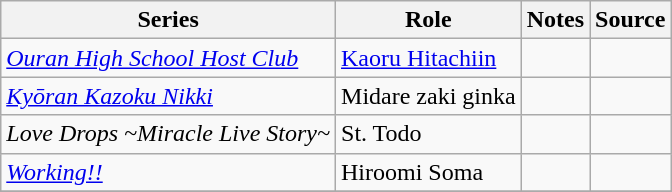<table class="wikitable sortable plainrowheaders">
<tr>
<th>Series</th>
<th>Role</th>
<th class="unsortable">Notes</th>
<th class="unsortable">Source</th>
</tr>
<tr>
<td><em><a href='#'>Ouran High School Host Club</a></em></td>
<td><a href='#'>Kaoru Hitachiin</a></td>
<td></td>
<td></td>
</tr>
<tr>
<td><em><a href='#'>Kyōran Kazoku Nikki</a></em></td>
<td>Midare zaki ginka </td>
<td></td>
<td></td>
</tr>
<tr>
<td><em>Love Drops ~Miracle Live Story~</em></td>
<td>St. Todo</td>
<td></td>
<td></td>
</tr>
<tr>
<td><em><a href='#'>Working!!</a></em></td>
<td>Hiroomi Soma</td>
<td></td>
<td></td>
</tr>
<tr>
</tr>
</table>
